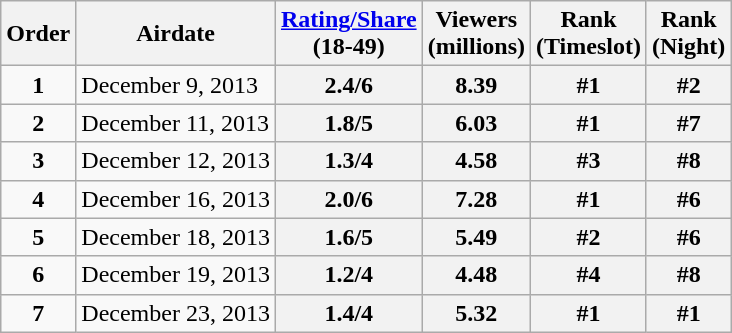<table class="wikitable sortable">
<tr>
<th>Order</th>
<th>Airdate</th>
<th><a href='#'>Rating/Share</a><br>(18-49)</th>
<th>Viewers<br>(millions)</th>
<th>Rank<br>(Timeslot)</th>
<th>Rank<br>(Night)</th>
</tr>
<tr>
<td style="text-align:center"><strong>1</strong></td>
<td>December 9, 2013</td>
<th>2.4/6</th>
<th>8.39</th>
<th>#1</th>
<th>#2</th>
</tr>
<tr>
<td style="text-align:center"><strong>2</strong></td>
<td>December 11, 2013</td>
<th>1.8/5</th>
<th>6.03</th>
<th>#1</th>
<th>#7</th>
</tr>
<tr>
<td style="text-align:center"><strong>3</strong></td>
<td>December 12, 2013</td>
<th>1.3/4</th>
<th>4.58</th>
<th>#3</th>
<th>#8</th>
</tr>
<tr>
<td style="text-align:center"><strong>4</strong></td>
<td>December 16, 2013</td>
<th>2.0/6</th>
<th>7.28</th>
<th>#1</th>
<th>#6</th>
</tr>
<tr>
<td style="text-align:center"><strong>5</strong></td>
<td>December 18, 2013</td>
<th>1.6/5</th>
<th>5.49</th>
<th>#2</th>
<th>#6</th>
</tr>
<tr>
<td style="text-align:center"><strong>6</strong></td>
<td>December 19, 2013</td>
<th>1.2/4</th>
<th>4.48</th>
<th>#4</th>
<th>#8</th>
</tr>
<tr>
<td style="text-align:center"><strong>7</strong></td>
<td>December 23, 2013</td>
<th>1.4/4</th>
<th>5.32</th>
<th>#1</th>
<th>#1</th>
</tr>
</table>
